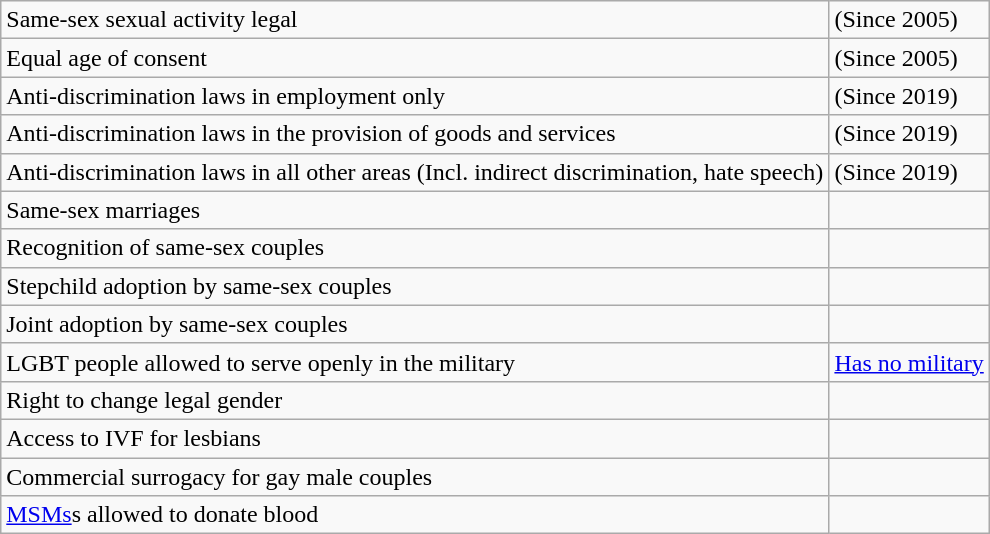<table class="wikitable">
<tr>
<td>Same-sex sexual activity legal</td>
<td> (Since 2005)</td>
</tr>
<tr>
<td>Equal age of consent</td>
<td> (Since 2005)</td>
</tr>
<tr>
<td>Anti-discrimination laws in employment only</td>
<td> (Since 2019)</td>
</tr>
<tr>
<td>Anti-discrimination laws in the provision of goods and services</td>
<td> (Since 2019)</td>
</tr>
<tr>
<td>Anti-discrimination laws in all other areas (Incl. indirect discrimination, hate speech)</td>
<td> (Since 2019)</td>
</tr>
<tr>
<td>Same-sex marriages</td>
<td></td>
</tr>
<tr>
<td>Recognition of same-sex couples</td>
<td></td>
</tr>
<tr>
<td>Stepchild adoption by same-sex couples</td>
<td></td>
</tr>
<tr>
<td>Joint adoption by same-sex couples</td>
<td></td>
</tr>
<tr>
<td>LGBT people allowed to serve openly in the military</td>
<td><a href='#'>Has no military</a></td>
</tr>
<tr>
<td>Right to change legal gender</td>
<td></td>
</tr>
<tr>
<td>Access to IVF for lesbians</td>
<td></td>
</tr>
<tr>
<td>Commercial surrogacy for gay male couples</td>
<td></td>
</tr>
<tr>
<td><a href='#'>MSMs</a>s allowed to donate blood</td>
<td></td>
</tr>
</table>
